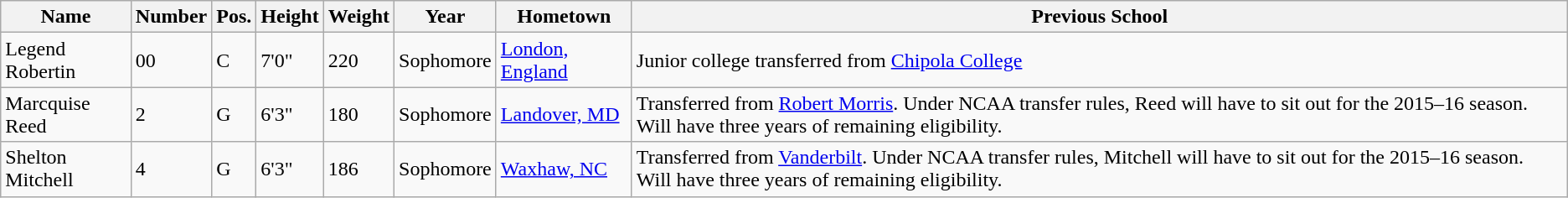<table class="wikitable sortable" border="1">
<tr>
<th>Name</th>
<th>Number</th>
<th>Pos.</th>
<th>Height</th>
<th>Weight</th>
<th>Year</th>
<th>Hometown</th>
<th class="unsortable">Previous School</th>
</tr>
<tr>
<td>Legend Robertin</td>
<td>00</td>
<td>C</td>
<td>7'0"</td>
<td>220</td>
<td>Sophomore</td>
<td><a href='#'>London, England</a></td>
<td>Junior college transferred from <a href='#'>Chipola College</a></td>
</tr>
<tr>
<td>Marcquise Reed</td>
<td>2</td>
<td>G</td>
<td>6'3"</td>
<td>180</td>
<td>Sophomore</td>
<td><a href='#'>Landover, MD</a></td>
<td>Transferred from <a href='#'>Robert Morris</a>. Under NCAA transfer rules, Reed will have to sit out for the 2015–16 season. Will have three years of remaining eligibility.</td>
</tr>
<tr>
<td>Shelton Mitchell</td>
<td>4</td>
<td>G</td>
<td>6'3"</td>
<td>186</td>
<td>Sophomore</td>
<td><a href='#'>Waxhaw, NC</a></td>
<td>Transferred from <a href='#'>Vanderbilt</a>. Under NCAA transfer rules, Mitchell will have to sit out for the 2015–16 season. Will have three years of remaining eligibility.</td>
</tr>
</table>
